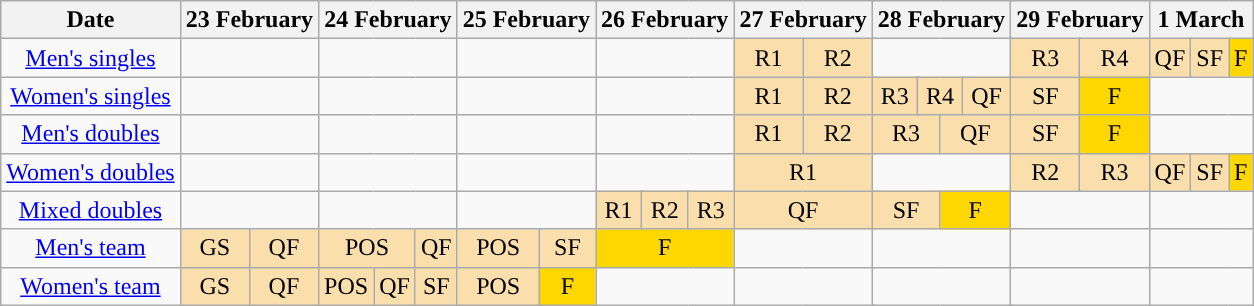<table class="wikitable" style="text-align: center;">
<tr valign="bottom">
<th>Date</th>
<th colspan="3">23 February</th>
<th colspan="3">24 February</th>
<th colspan="6">25 February</th>
<th colspan="6">26 February</th>
<th colspan="6">27 February</th>
<th colspan="6">28 February</th>
<th colspan="6">29 February</th>
<th colspan="6">1 March</th>
</tr>
<tr>
<td><a href='#'>Men's singles</a></td>
<td colspan="3"></td>
<td colspan="3"></td>
<td colspan="6"></td>
<td colspan="6"></td>
<td colspan="3" style="background: #FADFAD">R1</td>
<td colspan="3" style="background: #FADFAD">R2</td>
<td colspan="6"></td>
<td colspan="3" style="background: #FADFAD">R3</td>
<td colspan="3" style="background: #FADFAD">R4</td>
<td colspan="2" style="background: #FADFAD">QF</td>
<td colspan="2" style="background: #FADFAD">SF</td>
<td colspan="2" style="background: #FFD700">F</td>
</tr>
<tr>
<td><a href='#'>Women's singles</a></td>
<td colspan="3"></td>
<td colspan="3"></td>
<td colspan="6"></td>
<td colspan="6"></td>
<td colspan="3" style="background: #FADFAD">R1</td>
<td colspan="3" style="background: #FADFAD">R2</td>
<td colspan="2" style="background: #FADFAD">R3</td>
<td colspan="2" style="background: #FADFAD">R4</td>
<td colspan="2" style="background: #FADFAD">QF</td>
<td colspan="3" style="background: #FADFAD">SF</td>
<td colspan="3" style="background: #FFD700">F</td>
<td colspan="6"></td>
</tr>
<tr>
<td><a href='#'>Men's doubles</a></td>
<td colspan="3"></td>
<td colspan="3"></td>
<td colspan="6"></td>
<td colspan="6"></td>
<td colspan="3" style="background: #FADFAD">R1</td>
<td colspan="3" style="background: #FADFAD">R2</td>
<td colspan="3" style="background: #FADFAD">R3</td>
<td colspan="3" style="background: #FADFAD">QF</td>
<td colspan="3" style="background: #FADFAD">SF</td>
<td colspan="3" style="background: #FFD700">F</td>
<td colspan="6"></td>
</tr>
<tr>
<td><a href='#'>Women's doubles</a></td>
<td colspan="3"></td>
<td colspan="3"></td>
<td colspan="6"></td>
<td colspan="6"></td>
<td colspan="6" style="background: #FADFAD">R1</td>
<td colspan="6"></td>
<td colspan="3" style="background: #FADFAD">R2</td>
<td colspan="3" style="background: #FADFAD">R3</td>
<td colspan="2" style="background: #FADFAD">QF</td>
<td colspan="2" style="background: #FADFAD">SF</td>
<td colspan="2" style="background: #FFD700">F</td>
</tr>
<tr>
<td><a href='#'>Mixed doubles</a></td>
<td colspan="3"></td>
<td colspan="3"></td>
<td colspan="6"></td>
<td colspan="2" style="background: #FADFAD">R1</td>
<td colspan="2" style="background: #FADFAD">R2</td>
<td colspan="2" style="background: #FADFAD">R3</td>
<td colspan="6" style="background: #FADFAD">QF</td>
<td colspan="3" style="background: #FADFAD">SF</td>
<td colspan="3" style="background: #FFD700">F</td>
<td colspan="6"></td>
<td colspan="6"></td>
</tr>
<tr>
<td><a href='#'>Men's team</a></td>
<td colspan="2" style="background: #FADFAD">GS</td>
<td style="background: #FADFAD">QF</td>
<td colspan="2" style="background: #FADFAD">POS</td>
<td style="background: #FADFAD">QF</td>
<td colspan="3" style="background: #FADFAD">POS</td>
<td colspan="3" style="background: #FADFAD">SF</td>
<td colspan="6" style="background: #FFD700">F</td>
<td colspan="6"></td>
<td colspan="6"></td>
<td colspan="6"></td>
<td colspan="6"></td>
</tr>
<tr>
<td><a href='#'>Women's team</a></td>
<td colspan="2" style="background: #FADFAD">GS</td>
<td style="background: #FADFAD">QF</td>
<td style="background: #FADFAD">POS</td>
<td style="background: #FADFAD">QF</td>
<td style="background: #FADFAD">SF</td>
<td colspan="2" style="background: #FADFAD">POS</td>
<td colspan="4" style="background: #FFD700">F</td>
<td colspan="6"></td>
<td colspan="6"></td>
<td colspan="6"></td>
<td colspan="6"></td>
<td colspan="6"></td>
</tr>
</table>
